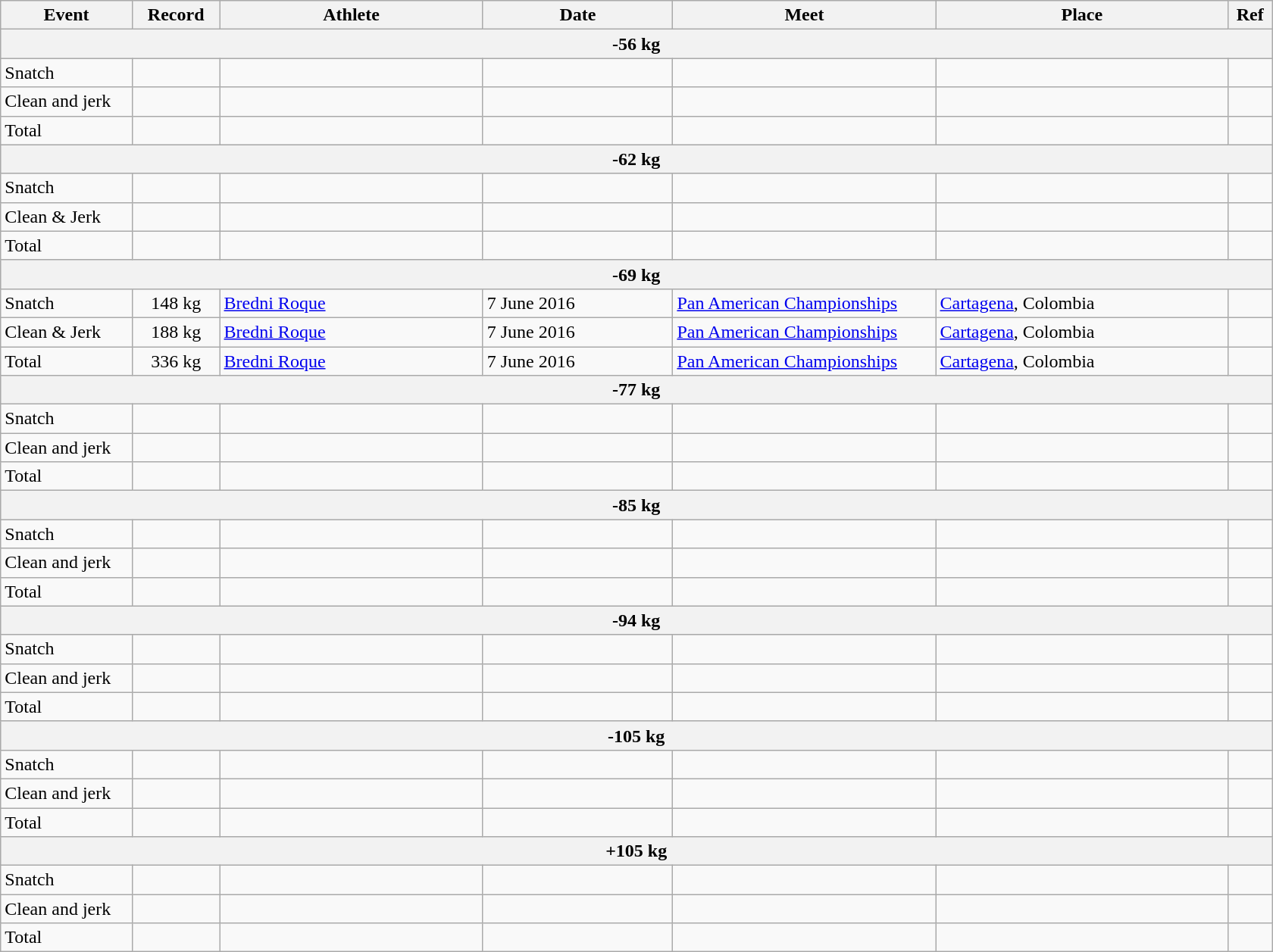<table class="wikitable">
<tr>
<th width=9%>Event</th>
<th width=6%>Record</th>
<th width=18%>Athlete</th>
<th width=13%>Date</th>
<th width=18%>Meet</th>
<th width=20%>Place</th>
<th width=3%>Ref</th>
</tr>
<tr bgcolor="#DDDDDD">
<th colspan="8">-56 kg</th>
</tr>
<tr>
<td>Snatch</td>
<td></td>
<td></td>
<td></td>
<td></td>
<td></td>
<td></td>
</tr>
<tr>
<td>Clean and jerk</td>
<td></td>
<td></td>
<td></td>
<td></td>
<td></td>
<td></td>
</tr>
<tr>
<td>Total</td>
<td></td>
<td></td>
<td></td>
<td></td>
<td></td>
<td></td>
</tr>
<tr bgcolor="#DDDDDD">
<th colspan="8">-62 kg</th>
</tr>
<tr>
<td>Snatch</td>
<td></td>
<td></td>
<td></td>
<td></td>
<td></td>
<td></td>
</tr>
<tr>
<td>Clean & Jerk</td>
<td></td>
<td></td>
<td></td>
<td></td>
<td></td>
<td></td>
</tr>
<tr>
<td>Total</td>
<td></td>
<td></td>
<td></td>
<td></td>
<td></td>
<td></td>
</tr>
<tr bgcolor="#DDDDDD">
<th colspan="8">-69 kg</th>
</tr>
<tr>
<td>Snatch</td>
<td align="center">148 kg</td>
<td><a href='#'>Bredni Roque</a></td>
<td>7 June 2016</td>
<td><a href='#'>Pan American Championships</a></td>
<td><a href='#'>Cartagena</a>, Colombia</td>
<td></td>
</tr>
<tr>
<td>Clean & Jerk</td>
<td align="center">188 kg</td>
<td><a href='#'>Bredni Roque</a></td>
<td>7 June 2016</td>
<td><a href='#'>Pan American Championships</a></td>
<td><a href='#'>Cartagena</a>, Colombia</td>
<td></td>
</tr>
<tr>
<td>Total</td>
<td align="center">336 kg</td>
<td><a href='#'>Bredni Roque</a></td>
<td>7 June 2016</td>
<td><a href='#'>Pan American Championships</a></td>
<td><a href='#'>Cartagena</a>, Colombia</td>
<td></td>
</tr>
<tr bgcolor="#DDDDDD">
<th colspan="8">-77 kg</th>
</tr>
<tr>
<td>Snatch</td>
<td></td>
<td></td>
<td></td>
<td></td>
<td></td>
<td></td>
</tr>
<tr>
<td>Clean and jerk</td>
<td></td>
<td></td>
<td></td>
<td></td>
<td></td>
<td></td>
</tr>
<tr>
<td>Total</td>
<td></td>
<td></td>
<td></td>
<td></td>
<td></td>
<td></td>
</tr>
<tr bgcolor="#DDDDDD">
<th colspan="8">-85 kg</th>
</tr>
<tr>
<td>Snatch</td>
<td></td>
<td></td>
<td></td>
<td></td>
<td></td>
<td></td>
</tr>
<tr>
<td>Clean and jerk</td>
<td align="center"></td>
<td></td>
<td></td>
<td></td>
<td></td>
<td></td>
</tr>
<tr>
<td>Total</td>
<td></td>
<td></td>
<td></td>
<td></td>
<td></td>
<td></td>
</tr>
<tr bgcolor="#DDDDDD">
<th colspan="8">-94 kg</th>
</tr>
<tr>
<td>Snatch</td>
<td></td>
<td></td>
<td></td>
<td></td>
<td></td>
</tr>
<tr>
<td>Clean and jerk</td>
<td align="center"></td>
<td></td>
<td></td>
<td></td>
<td></td>
<td></td>
</tr>
<tr>
<td>Total</td>
<td></td>
<td></td>
<td></td>
<td></td>
<td></td>
<td></td>
</tr>
<tr bgcolor="#DDDDDD">
<th colspan="8">-105 kg</th>
</tr>
<tr>
<td>Snatch</td>
<td></td>
<td></td>
<td></td>
<td></td>
<td></td>
<td></td>
</tr>
<tr>
<td>Clean and jerk</td>
<td></td>
<td></td>
<td></td>
<td></td>
<td></td>
<td></td>
</tr>
<tr>
<td>Total</td>
<td></td>
<td></td>
<td></td>
<td></td>
<td></td>
<td></td>
</tr>
<tr bgcolor="#DDDDDD">
<th colspan="8">+105 kg</th>
</tr>
<tr>
<td>Snatch</td>
<td></td>
<td></td>
<td></td>
<td></td>
<td></td>
<td></td>
</tr>
<tr>
<td>Clean and jerk</td>
<td></td>
<td></td>
<td></td>
<td></td>
<td></td>
<td></td>
</tr>
<tr>
<td>Total</td>
<td></td>
<td></td>
<td></td>
<td></td>
<td></td>
<td></td>
</tr>
</table>
